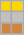<table class="wikitable">
<tr style="background:gold;">
<td align=center></td>
<td></td>
</tr>
<tr style="background:silver;">
<td align=center></td>
<td></td>
</tr>
<tr style="background:peru;">
<td align=center></td>
<td></td>
</tr>
</table>
